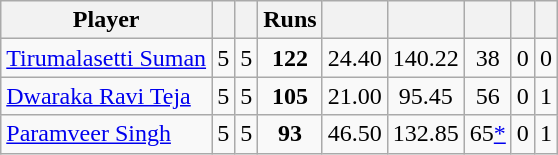<table class="wikitable sortable" style="text-align: center;">
<tr>
<th class="unsortable">Player</th>
<th></th>
<th></th>
<th>Runs</th>
<th></th>
<th></th>
<th></th>
<th></th>
<th></th>
</tr>
<tr>
<td style="text-align:left"><a href='#'>Tirumalasetti Suman</a></td>
<td style="text-align:left">5</td>
<td>5</td>
<td><strong>122</strong></td>
<td>24.40</td>
<td>140.22</td>
<td>38</td>
<td>0</td>
<td>0</td>
</tr>
<tr>
<td style="text-align:left"><a href='#'>Dwaraka Ravi Teja</a></td>
<td style="text-align:left">5</td>
<td>5</td>
<td><strong>105</strong></td>
<td>21.00</td>
<td>95.45</td>
<td>56</td>
<td>0</td>
<td>1</td>
</tr>
<tr>
<td style="text-align:left"><a href='#'>Paramveer Singh</a></td>
<td style="text-align:left">5</td>
<td>5</td>
<td><strong>93</strong></td>
<td>46.50</td>
<td>132.85</td>
<td>65<a href='#'>*</a></td>
<td>0</td>
<td>1</td>
</tr>
</table>
